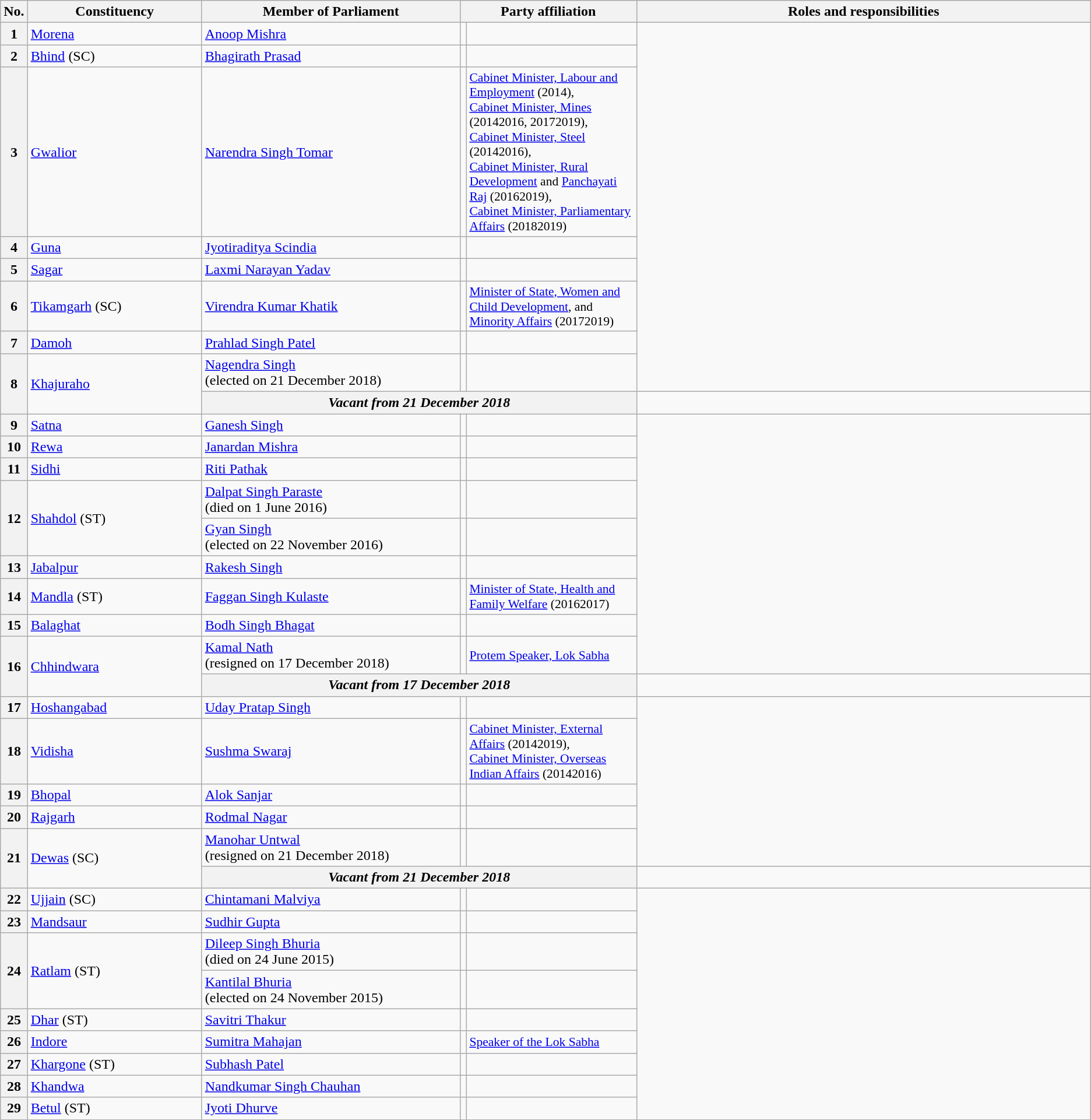<table class="wikitable">
<tr style="text-align:center;">
<th>No.</th>
<th style="width:12em">Constituency</th>
<th style="width:18em">Member of Parliament</th>
<th colspan="2" style="width:18em">Party affiliation</th>
<th style="width:32em">Roles and responsibilities</th>
</tr>
<tr>
<th>1</th>
<td><a href='#'>Morena</a></td>
<td><a href='#'>Anoop Mishra</a></td>
<td></td>
<td></td>
</tr>
<tr>
<th>2</th>
<td><a href='#'>Bhind</a> (SC)</td>
<td><a href='#'>Bhagirath Prasad</a></td>
<td></td>
<td></td>
</tr>
<tr>
<th>3</th>
<td><a href='#'>Gwalior</a></td>
<td><a href='#'>Narendra Singh Tomar</a></td>
<td></td>
<td style="font-size:90%"><a href='#'>Cabinet Minister, Labour and Employment</a> (2014),<br><a href='#'>Cabinet Minister, Mines</a> (20142016, 20172019),<br><a href='#'>Cabinet Minister, Steel</a> (20142016),<br><a href='#'>Cabinet Minister, Rural Development</a> and <a href='#'>Panchayati Raj</a> (20162019),<br><a href='#'>Cabinet Minister, Parliamentary Affairs</a> (20182019)</td>
</tr>
<tr>
<th>4</th>
<td><a href='#'>Guna</a></td>
<td><a href='#'>Jyotiraditya Scindia</a></td>
<td></td>
<td style="font-size:90%"></td>
</tr>
<tr>
<th>5</th>
<td><a href='#'>Sagar</a></td>
<td><a href='#'>Laxmi Narayan Yadav</a></td>
<td></td>
<td></td>
</tr>
<tr>
<th>6</th>
<td><a href='#'>Tikamgarh</a> (SC)</td>
<td><a href='#'>Virendra Kumar Khatik</a></td>
<td></td>
<td style="font-size:90%"><a href='#'>Minister of State, Women and Child Development</a>, and <a href='#'>Minority Affairs</a> (20172019)</td>
</tr>
<tr>
<th>7</th>
<td><a href='#'>Damoh</a></td>
<td><a href='#'>Prahlad Singh Patel</a></td>
<td></td>
<td></td>
</tr>
<tr>
<th rowspan="2">8</th>
<td rowspan="2"><a href='#'>Khajuraho</a></td>
<td><a href='#'>Nagendra Singh</a><br>(elected on 21 December 2018)</td>
<td></td>
<td></td>
</tr>
<tr>
<th colspan="3"><em>Vacant from 21 December 2018</em></th>
<td></td>
</tr>
<tr>
<th>9</th>
<td><a href='#'>Satna</a></td>
<td><a href='#'>Ganesh Singh</a></td>
<td></td>
<td></td>
</tr>
<tr>
<th>10</th>
<td><a href='#'>Rewa</a></td>
<td><a href='#'>Janardan Mishra</a></td>
<td></td>
<td></td>
</tr>
<tr>
<th>11</th>
<td><a href='#'>Sidhi</a></td>
<td><a href='#'>Riti Pathak</a></td>
<td></td>
<td></td>
</tr>
<tr>
<th rowspan="2">12</th>
<td rowspan="2"><a href='#'>Shahdol</a> (ST)</td>
<td><a href='#'>Dalpat Singh Paraste</a><br>(died on 1 June 2016)</td>
<td></td>
<td></td>
</tr>
<tr>
<td><a href='#'>Gyan Singh</a><br>(elected on 22 November 2016)</td>
<td></td>
<td></td>
</tr>
<tr>
<th>13</th>
<td><a href='#'>Jabalpur</a></td>
<td><a href='#'>Rakesh Singh</a></td>
<td></td>
<td></td>
</tr>
<tr>
<th>14</th>
<td><a href='#'>Mandla</a> (ST)</td>
<td><a href='#'>Faggan Singh Kulaste</a></td>
<td></td>
<td style="font-size:90%"><a href='#'>Minister of State, Health and Family Welfare</a> (20162017)</td>
</tr>
<tr>
<th>15</th>
<td><a href='#'>Balaghat</a></td>
<td><a href='#'>Bodh Singh Bhagat</a></td>
<td></td>
<td></td>
</tr>
<tr>
<th rowspan="2">16</th>
<td rowspan="2"><a href='#'>Chhindwara</a></td>
<td><a href='#'>Kamal Nath</a><br>(resigned on 17 December 2018)</td>
<td></td>
<td style="font-size:90%"><a href='#'>Protem Speaker, Lok Sabha</a></td>
</tr>
<tr>
<th colspan="3"><em>Vacant from 17 December 2018</em></th>
<td></td>
</tr>
<tr>
<th>17</th>
<td><a href='#'>Hoshangabad</a></td>
<td><a href='#'>Uday Pratap Singh</a></td>
<td></td>
<td></td>
</tr>
<tr>
<th>18</th>
<td><a href='#'>Vidisha</a></td>
<td><a href='#'>Sushma Swaraj</a></td>
<td></td>
<td style="font-size:90%"><a href='#'>Cabinet Minister, External Affairs</a> (20142019),<br><a href='#'>Cabinet Minister, Overseas Indian Affairs</a> (20142016)</td>
</tr>
<tr>
<th>19</th>
<td><a href='#'>Bhopal</a></td>
<td><a href='#'>Alok Sanjar</a></td>
<td></td>
<td></td>
</tr>
<tr>
<th>20</th>
<td><a href='#'>Rajgarh</a></td>
<td><a href='#'>Rodmal Nagar</a></td>
<td></td>
<td></td>
</tr>
<tr>
<th rowspan="2">21</th>
<td rowspan="2"><a href='#'>Dewas</a> (SC)</td>
<td><a href='#'>Manohar Untwal</a><br>(resigned on 21 December 2018)</td>
<td></td>
<td></td>
</tr>
<tr>
<th colspan="3"><em>Vacant from 21 December 2018</em></th>
<td></td>
</tr>
<tr>
<th>22</th>
<td><a href='#'>Ujjain</a> (SC)</td>
<td><a href='#'>Chintamani Malviya</a></td>
<td></td>
<td></td>
</tr>
<tr>
<th>23</th>
<td><a href='#'>Mandsaur</a></td>
<td><a href='#'>Sudhir Gupta</a></td>
<td></td>
<td></td>
</tr>
<tr>
<th rowspan="2">24</th>
<td rowspan="2"><a href='#'>Ratlam</a> (ST)</td>
<td><a href='#'>Dileep Singh Bhuria</a><br>(died on 24 June 2015)</td>
<td></td>
<td></td>
</tr>
<tr>
<td><a href='#'>Kantilal Bhuria</a><br>(elected on 24 November 2015)</td>
<td></td>
<td></td>
</tr>
<tr>
<th>25</th>
<td><a href='#'>Dhar</a> (ST)</td>
<td><a href='#'>Savitri Thakur</a></td>
<td></td>
<td></td>
</tr>
<tr>
<th>26</th>
<td><a href='#'>Indore</a></td>
<td><a href='#'>Sumitra Mahajan</a></td>
<td></td>
<td style="font-size:90%"><a href='#'>Speaker of the Lok Sabha</a></td>
</tr>
<tr>
<th>27</th>
<td><a href='#'>Khargone</a> (ST)</td>
<td><a href='#'>Subhash Patel</a></td>
<td></td>
<td></td>
</tr>
<tr>
<th>28</th>
<td><a href='#'>Khandwa</a></td>
<td><a href='#'>Nandkumar Singh Chauhan</a></td>
<td></td>
<td></td>
</tr>
<tr>
<th>29</th>
<td><a href='#'>Betul</a> (ST)</td>
<td><a href='#'>Jyoti Dhurve</a></td>
<td></td>
<td></td>
</tr>
<tr>
</tr>
</table>
